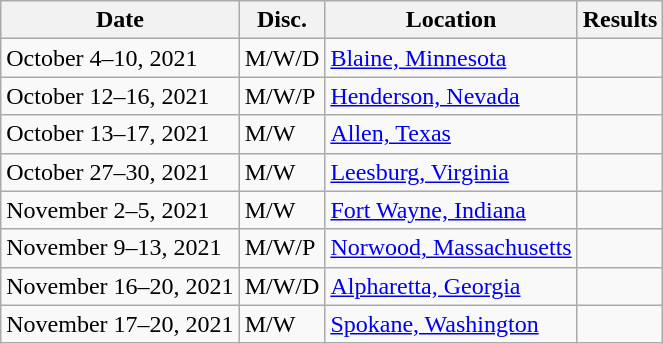<table class="wikitable">
<tr>
<th>Date</th>
<th>Disc.</th>
<th>Location</th>
<th>Results</th>
</tr>
<tr>
<td>October 4–10, 2021</td>
<td>M/W/D</td>
<td><a href='#'>Blaine, Minnesota</a></td>
<td></td>
</tr>
<tr>
<td>October 12–16, 2021</td>
<td>M/W/P</td>
<td><a href='#'>Henderson, Nevada</a></td>
<td></td>
</tr>
<tr>
<td>October 13–17, 2021</td>
<td>M/W</td>
<td><a href='#'>Allen, Texas</a></td>
<td></td>
</tr>
<tr>
<td>October 27–30, 2021</td>
<td>M/W</td>
<td><a href='#'>Leesburg, Virginia</a></td>
<td></td>
</tr>
<tr>
<td>November 2–5, 2021</td>
<td>M/W</td>
<td><a href='#'>Fort Wayne, Indiana</a></td>
<td></td>
</tr>
<tr>
<td>November 9–13, 2021</td>
<td>M/W/P</td>
<td><a href='#'>Norwood, Massachusetts</a></td>
<td></td>
</tr>
<tr>
<td>November 16–20, 2021</td>
<td>M/W/D</td>
<td><a href='#'>Alpharetta, Georgia</a></td>
<td></td>
</tr>
<tr>
<td>November 17–20, 2021</td>
<td>M/W</td>
<td><a href='#'>Spokane, Washington</a></td>
<td></td>
</tr>
</table>
